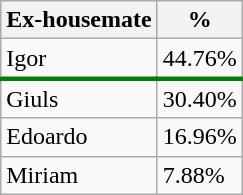<table class=wikitable>
<tr>
<th>Ex-housemate</th>
<th>%</th>
</tr>
<tr style="border-bottom:3px solid green;">
<td>Igor</td>
<td>44.76%</td>
</tr>
<tr>
<td>Giuls</td>
<td>30.40%</td>
</tr>
<tr>
<td>Edoardo</td>
<td>16.96%</td>
</tr>
<tr>
<td>Miriam</td>
<td>7.88%</td>
</tr>
</table>
